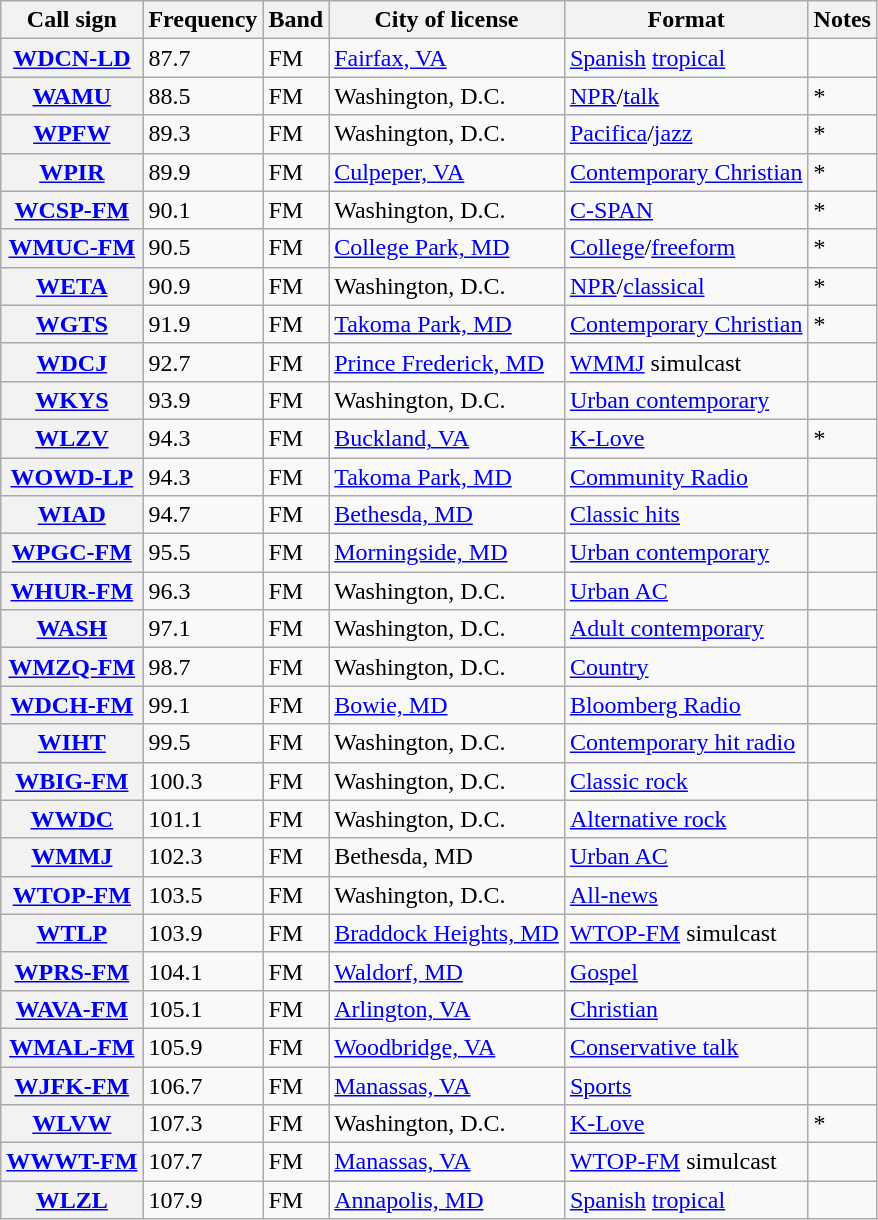<table class="wikitable sortable">
<tr>
<th scope="col">Call sign</th>
<th scope="col" data-sort-type="number">Frequency</th>
<th scope="col">Band</th>
<th scope="col">City of license</th>
<th scope="col">Format</th>
<th scope="col">Notes</th>
</tr>
<tr>
<th scope="row"><a href='#'>WDCN-LD</a></th>
<td>87.7</td>
<td>FM</td>
<td><a href='#'>Fairfax, VA</a></td>
<td><a href='#'>Spanish</a> <a href='#'>tropical</a></td>
<td></td>
</tr>
<tr>
<th scope="row"><a href='#'>WAMU</a></th>
<td>88.5</td>
<td>FM</td>
<td>Washington, D.C.</td>
<td><a href='#'>NPR</a>/<a href='#'>talk</a></td>
<td>*</td>
</tr>
<tr>
<th scope="row"><a href='#'>WPFW</a></th>
<td>89.3</td>
<td>FM</td>
<td>Washington, D.C.</td>
<td><a href='#'>Pacifica</a>/<a href='#'>jazz</a></td>
<td>*</td>
</tr>
<tr>
<th scope="row"><a href='#'>WPIR</a></th>
<td>89.9</td>
<td>FM</td>
<td><a href='#'>Culpeper, VA</a></td>
<td><a href='#'>Contemporary Christian</a></td>
<td>*</td>
</tr>
<tr>
<th scope="row"><a href='#'>WCSP-FM</a></th>
<td>90.1</td>
<td>FM</td>
<td>Washington, D.C.</td>
<td><a href='#'>C-SPAN</a></td>
<td>*</td>
</tr>
<tr>
<th scope="row"><a href='#'>WMUC-FM</a></th>
<td>90.5</td>
<td>FM</td>
<td><a href='#'>College Park, MD</a></td>
<td><a href='#'>College</a>/<a href='#'>freeform</a></td>
<td>*</td>
</tr>
<tr>
<th scope="row"><a href='#'>WETA</a></th>
<td>90.9</td>
<td>FM</td>
<td>Washington, D.C.</td>
<td><a href='#'>NPR</a>/<a href='#'>classical</a></td>
<td>*</td>
</tr>
<tr>
<th scope="row"><a href='#'>WGTS</a></th>
<td>91.9</td>
<td>FM</td>
<td><a href='#'>Takoma Park, MD</a></td>
<td><a href='#'>Contemporary Christian</a></td>
<td>*</td>
</tr>
<tr>
<th scope="row"><a href='#'>WDCJ</a></th>
<td>92.7</td>
<td>FM</td>
<td><a href='#'>Prince Frederick, MD</a></td>
<td><a href='#'>WMMJ</a> simulcast</td>
<td></td>
</tr>
<tr>
<th scope="row"><a href='#'>WKYS</a></th>
<td>93.9</td>
<td>FM</td>
<td>Washington, D.C.</td>
<td><a href='#'>Urban contemporary</a></td>
<td></td>
</tr>
<tr>
<th scope="row"><a href='#'>WLZV</a></th>
<td>94.3</td>
<td>FM</td>
<td><a href='#'>Buckland, VA</a></td>
<td><a href='#'>K-Love</a></td>
<td>*</td>
</tr>
<tr>
<th scope="row"><a href='#'>WOWD-LP</a></th>
<td>94.3</td>
<td>FM</td>
<td><a href='#'>Takoma Park, MD</a></td>
<td><a href='#'>Community Radio</a></td>
<td></td>
</tr>
<tr>
<th scope="row"><a href='#'>WIAD</a></th>
<td>94.7</td>
<td>FM</td>
<td><a href='#'>Bethesda, MD</a></td>
<td><a href='#'>Classic hits</a></td>
<td></td>
</tr>
<tr>
<th scope="row"><a href='#'>WPGC-FM</a></th>
<td>95.5</td>
<td>FM</td>
<td><a href='#'>Morningside, MD</a></td>
<td><a href='#'>Urban contemporary</a></td>
<td></td>
</tr>
<tr>
<th scope="row"><a href='#'>WHUR-FM</a></th>
<td>96.3</td>
<td>FM</td>
<td>Washington, D.C.</td>
<td><a href='#'>Urban AC</a></td>
<td></td>
</tr>
<tr>
<th scope="row"><a href='#'>WASH</a></th>
<td>97.1</td>
<td>FM</td>
<td>Washington, D.C.</td>
<td><a href='#'>Adult contemporary</a></td>
<td></td>
</tr>
<tr>
<th scope="row"><a href='#'>WMZQ-FM</a></th>
<td>98.7</td>
<td>FM</td>
<td>Washington, D.C.</td>
<td><a href='#'>Country</a></td>
<td></td>
</tr>
<tr>
<th scope="row"><a href='#'>WDCH-FM</a></th>
<td>99.1</td>
<td>FM</td>
<td><a href='#'>Bowie, MD</a></td>
<td><a href='#'>Bloomberg Radio</a></td>
<td></td>
</tr>
<tr>
<th scope="row"><a href='#'>WIHT</a></th>
<td>99.5</td>
<td>FM</td>
<td>Washington, D.C.</td>
<td><a href='#'>Contemporary hit radio</a></td>
<td></td>
</tr>
<tr>
<th scope="row"><a href='#'>WBIG-FM</a></th>
<td>100.3</td>
<td>FM</td>
<td>Washington, D.C.</td>
<td><a href='#'>Classic rock</a></td>
<td></td>
</tr>
<tr>
<th scope="row"><a href='#'>WWDC</a></th>
<td>101.1</td>
<td>FM</td>
<td>Washington, D.C.</td>
<td><a href='#'>Alternative rock</a></td>
<td></td>
</tr>
<tr>
<th scope="row"><a href='#'>WMMJ</a></th>
<td>102.3</td>
<td>FM</td>
<td>Bethesda, MD</td>
<td><a href='#'>Urban AC</a></td>
<td></td>
</tr>
<tr>
<th scope="row"><a href='#'>WTOP-FM</a></th>
<td>103.5</td>
<td>FM</td>
<td>Washington, D.C.</td>
<td><a href='#'>All-news</a></td>
<td></td>
</tr>
<tr>
<th scope="row"><a href='#'>WTLP</a></th>
<td>103.9</td>
<td>FM</td>
<td><a href='#'>Braddock Heights, MD</a></td>
<td><a href='#'>WTOP-FM</a> simulcast</td>
<td></td>
</tr>
<tr>
<th scope="row"><a href='#'>WPRS-FM</a></th>
<td>104.1</td>
<td>FM</td>
<td><a href='#'>Waldorf, MD</a></td>
<td><a href='#'>Gospel</a></td>
<td></td>
</tr>
<tr>
<th scope="row"><a href='#'>WAVA-FM</a></th>
<td>105.1</td>
<td>FM</td>
<td><a href='#'>Arlington, VA</a></td>
<td><a href='#'>Christian</a></td>
<td></td>
</tr>
<tr>
<th scope="row"><a href='#'>WMAL-FM</a></th>
<td>105.9</td>
<td>FM</td>
<td><a href='#'>Woodbridge, VA</a></td>
<td><a href='#'>Conservative talk</a></td>
<td></td>
</tr>
<tr>
<th scope="row"><a href='#'>WJFK-FM</a></th>
<td>106.7</td>
<td>FM</td>
<td><a href='#'>Manassas, VA</a></td>
<td><a href='#'>Sports</a></td>
<td></td>
</tr>
<tr>
<th scope="row"><a href='#'>WLVW</a></th>
<td>107.3</td>
<td>FM</td>
<td>Washington, D.C.</td>
<td><a href='#'>K-Love</a></td>
<td>*</td>
</tr>
<tr>
<th scope="row"><a href='#'>WWWT-FM</a></th>
<td>107.7</td>
<td>FM</td>
<td><a href='#'>Manassas, VA</a></td>
<td><a href='#'>WTOP-FM</a> simulcast</td>
<td></td>
</tr>
<tr>
<th scope="row"><a href='#'>WLZL</a></th>
<td>107.9</td>
<td>FM</td>
<td><a href='#'>Annapolis, MD</a></td>
<td><a href='#'>Spanish</a> <a href='#'>tropical</a></td>
<td></td>
</tr>
</table>
